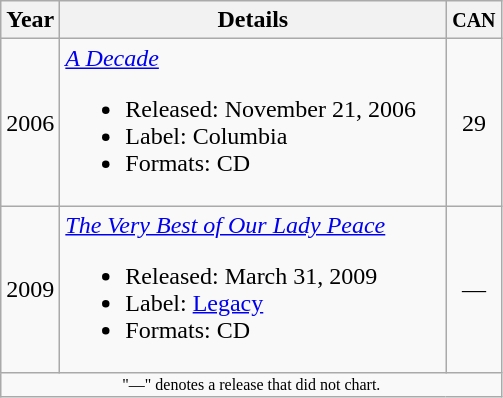<table class="wikitable">
<tr>
<th>Year</th>
<th width="250">Details</th>
<th width="30"><small>CAN</small></th>
</tr>
<tr>
<td>2006</td>
<td><em><a href='#'>A Decade</a></em><br><ul><li>Released: November 21, 2006</li><li>Label: Columbia</li><li>Formats: CD</li></ul></td>
<td align="center">29</td>
</tr>
<tr>
<td>2009</td>
<td><em><a href='#'>The Very Best of Our Lady Peace</a></em><br><ul><li>Released: March 31, 2009</li><li>Label: <a href='#'>Legacy</a></li><li>Formats: CD</li></ul></td>
<td align="center">—</td>
</tr>
<tr>
<td align="center" colspan="5" style="font-size: 8pt">"—" denotes a release that did not chart.</td>
</tr>
</table>
